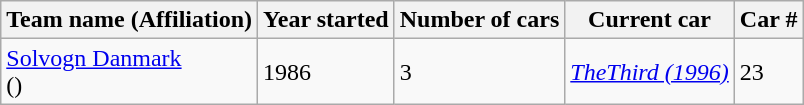<table class="wikitable">
<tr ">
<th><strong>Team name (Affiliation)</strong></th>
<th><strong>Year started</strong></th>
<th><strong>Number of cars</strong></th>
<th><strong>Current car</strong></th>
<th><strong>Car #</strong></th>
</tr>
<tr>
<td><a href='#'>Solvogn Danmark</a><br>()</td>
<td>1986</td>
<td>3</td>
<td><em><a href='#'>TheThird (1996)</a></em></td>
<td>23</td>
</tr>
</table>
